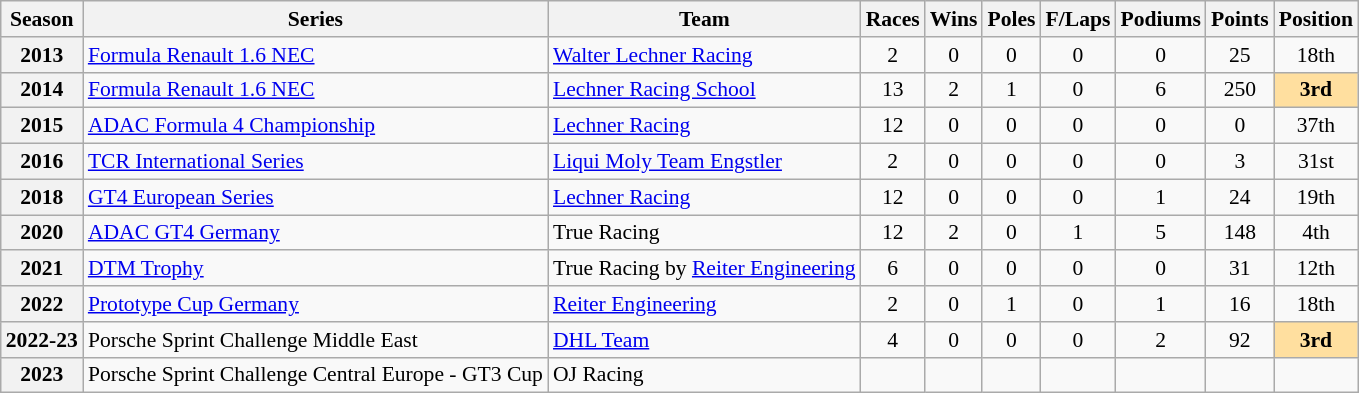<table class="wikitable" style="font-size: 90%; text-align:center">
<tr>
<th>Season</th>
<th>Series</th>
<th>Team</th>
<th>Races</th>
<th>Wins</th>
<th>Poles</th>
<th>F/Laps</th>
<th>Podiums</th>
<th>Points</th>
<th>Position</th>
</tr>
<tr>
<th>2013</th>
<td align=left><a href='#'>Formula Renault 1.6 NEC</a></td>
<td align=left><a href='#'>Walter Lechner Racing</a></td>
<td>2</td>
<td>0</td>
<td>0</td>
<td>0</td>
<td>0</td>
<td>25</td>
<td>18th</td>
</tr>
<tr>
<th>2014</th>
<td align=left><a href='#'>Formula Renault 1.6 NEC</a></td>
<td align=left><a href='#'>Lechner Racing School</a></td>
<td>13</td>
<td>2</td>
<td>1</td>
<td>0</td>
<td>6</td>
<td>250</td>
<td style="background:#FFDF9F;"><strong>3rd</strong></td>
</tr>
<tr>
<th>2015</th>
<td align=left><a href='#'>ADAC Formula 4 Championship</a></td>
<td align=left><a href='#'>Lechner Racing</a></td>
<td>12</td>
<td>0</td>
<td>0</td>
<td>0</td>
<td>0</td>
<td>0</td>
<td>37th</td>
</tr>
<tr>
<th>2016</th>
<td align=left><a href='#'>TCR International Series</a></td>
<td align=left><a href='#'>Liqui Moly Team Engstler</a></td>
<td>2</td>
<td>0</td>
<td>0</td>
<td>0</td>
<td>0</td>
<td>3</td>
<td>31st</td>
</tr>
<tr>
<th>2018</th>
<td align=left><a href='#'>GT4 European Series</a></td>
<td align=left><a href='#'>Lechner Racing</a></td>
<td>12</td>
<td>0</td>
<td>0</td>
<td>0</td>
<td>1</td>
<td>24</td>
<td>19th</td>
</tr>
<tr>
<th>2020</th>
<td align=left><a href='#'>ADAC GT4 Germany</a></td>
<td align=left>True Racing</td>
<td>12</td>
<td>2</td>
<td>0</td>
<td>1</td>
<td>5</td>
<td>148</td>
<td>4th</td>
</tr>
<tr>
<th>2021</th>
<td align=left><a href='#'>DTM Trophy</a></td>
<td align=left nowrap>True Racing by <a href='#'>Reiter Engineering</a></td>
<td>6</td>
<td>0</td>
<td>0</td>
<td>0</td>
<td>0</td>
<td>31</td>
<td>12th</td>
</tr>
<tr>
<th>2022</th>
<td align=left><a href='#'>Prototype Cup Germany</a></td>
<td align=left><a href='#'>Reiter Engineering</a></td>
<td>2</td>
<td>0</td>
<td>1</td>
<td>0</td>
<td>1</td>
<td>16</td>
<td>18th</td>
</tr>
<tr>
<th nowrap>2022-23</th>
<td align=left>Porsche Sprint Challenge Middle East</td>
<td align=left><a href='#'>DHL Team</a></td>
<td>4</td>
<td>0</td>
<td>0</td>
<td>0</td>
<td>2</td>
<td>92</td>
<td style="background:#FFDF9F;"><strong>3rd</strong></td>
</tr>
<tr>
<th>2023</th>
<td align=left nowrap>Porsche Sprint Challenge Central Europe - GT3 Cup</td>
<td align=left>OJ Racing</td>
<td></td>
<td></td>
<td></td>
<td></td>
<td></td>
<td></td>
<td></td>
</tr>
</table>
